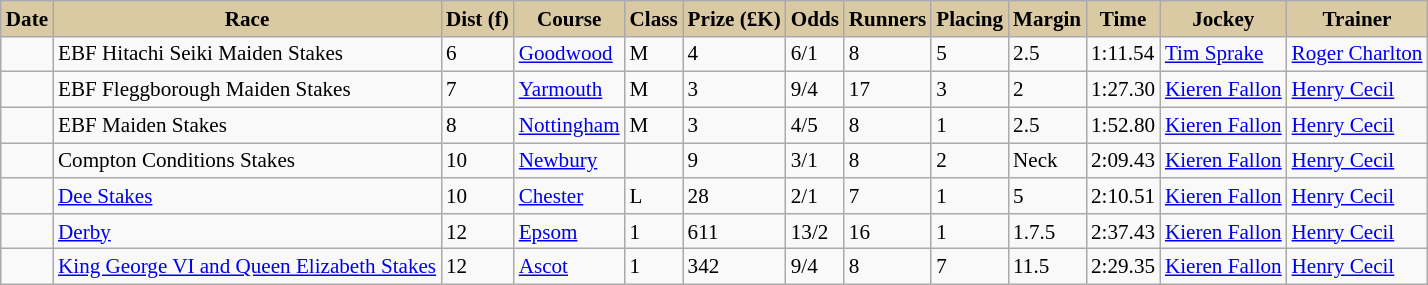<table class = "wikitable sortable" | border="1" cellpadding="1" style=" text-align:centre; margin-left:1em; float:centre ;border-collapse: collapse; font-size:88%">
<tr style="background:#dacaa4; text-align:center;">
<th style="background:#dacaa4;">Date</th>
<th style="background:#dacaa4;">Race</th>
<th style="background:#dacaa4;">Dist (f)</th>
<th style="background:#dacaa4;">Course</th>
<th style="background:#dacaa4;">Class</th>
<th style="background:#dacaa4;">Prize (£K)</th>
<th style="background:#dacaa4;">Odds</th>
<th style="background:#dacaa4;">Runners</th>
<th style="background:#dacaa4;">Placing</th>
<th style="background:#dacaa4;">Margin</th>
<th style="background:#dacaa4;">Time</th>
<th style="background:#dacaa4;">Jockey</th>
<th style="background:#dacaa4;">Trainer</th>
</tr>
<tr>
<td></td>
<td>EBF Hitachi Seiki Maiden Stakes</td>
<td>6</td>
<td><a href='#'>Goodwood</a></td>
<td>M</td>
<td>4</td>
<td>6/1</td>
<td>8</td>
<td>5</td>
<td>2.5</td>
<td>1:11.54</td>
<td><a href='#'>Tim Sprake</a></td>
<td><a href='#'>Roger Charlton</a></td>
</tr>
<tr>
<td></td>
<td>EBF Fleggborough Maiden Stakes</td>
<td>7</td>
<td><a href='#'>Yarmouth</a></td>
<td>M</td>
<td>3</td>
<td>9/4</td>
<td>17</td>
<td>3</td>
<td>2</td>
<td>1:27.30</td>
<td><a href='#'>Kieren Fallon</a></td>
<td><a href='#'>Henry Cecil</a></td>
</tr>
<tr>
<td></td>
<td>EBF Maiden Stakes</td>
<td>8</td>
<td><a href='#'>Nottingham</a></td>
<td>M</td>
<td>3</td>
<td>4/5</td>
<td>8</td>
<td>1</td>
<td>2.5</td>
<td>1:52.80</td>
<td><a href='#'>Kieren Fallon</a></td>
<td><a href='#'>Henry Cecil</a></td>
</tr>
<tr>
<td></td>
<td>Compton Conditions Stakes</td>
<td>10</td>
<td><a href='#'>Newbury</a></td>
<td></td>
<td>9</td>
<td>3/1</td>
<td>8</td>
<td>2</td>
<td>Neck</td>
<td>2:09.43</td>
<td><a href='#'>Kieren Fallon</a></td>
<td><a href='#'>Henry Cecil</a></td>
</tr>
<tr>
<td></td>
<td><a href='#'>Dee Stakes</a></td>
<td>10</td>
<td><a href='#'>Chester</a></td>
<td>L</td>
<td>28</td>
<td>2/1</td>
<td>7</td>
<td>1</td>
<td>5</td>
<td>2:10.51</td>
<td><a href='#'>Kieren Fallon</a></td>
<td><a href='#'>Henry Cecil</a></td>
</tr>
<tr>
<td></td>
<td><a href='#'>Derby</a></td>
<td>12</td>
<td><a href='#'>Epsom</a></td>
<td>1</td>
<td>611</td>
<td>13/2</td>
<td>16</td>
<td>1</td>
<td>1.7.5</td>
<td>2:37.43</td>
<td><a href='#'>Kieren Fallon</a></td>
<td><a href='#'>Henry Cecil</a></td>
</tr>
<tr>
<td></td>
<td><a href='#'>King George VI and Queen Elizabeth Stakes</a></td>
<td>12</td>
<td><a href='#'>Ascot</a></td>
<td>1</td>
<td>342</td>
<td>9/4</td>
<td>8</td>
<td>7</td>
<td>11.5</td>
<td>2:29.35</td>
<td><a href='#'>Kieren Fallon</a></td>
<td><a href='#'>Henry Cecil</a></td>
</tr>
</table>
